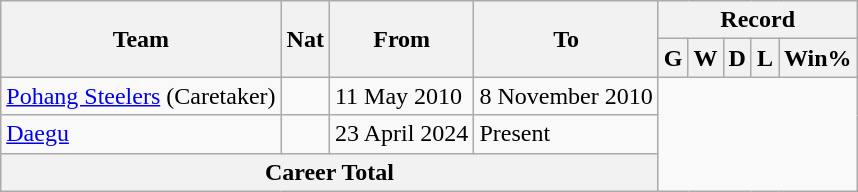<table class="wikitable" style="text-align: center">
<tr>
<th rowspan=2>Team</th>
<th rowspan=2>Nat</th>
<th rowspan=2>From</th>
<th rowspan=2>To</th>
<th colspan=5>Record</th>
</tr>
<tr>
<th>G</th>
<th>W</th>
<th>D</th>
<th>L</th>
<th>Win%</th>
</tr>
<tr>
<td align="left"><a href='#'>Pohang Steelers</a> (Caretaker)</td>
<td></td>
<td align="left">11 May 2010</td>
<td align="left">8 November 2010<br></td>
</tr>
<tr>
<td align="left"><a href='#'>Daegu</a></td>
<td></td>
<td align="left">23 April 2024</td>
<td align="left">Present<br></td>
</tr>
<tr>
<th colspan="4">Career Total<br></th>
</tr>
</table>
